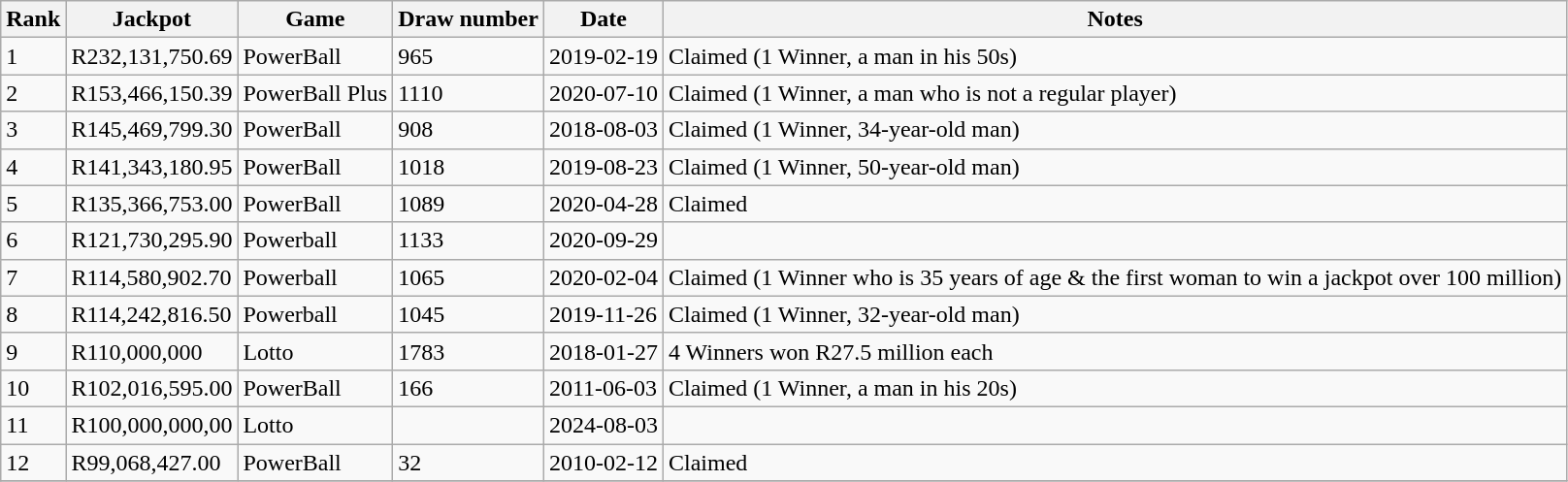<table class="wikitable">
<tr>
<th>Rank</th>
<th>Jackpot</th>
<th>Game</th>
<th>Draw number</th>
<th>Date</th>
<th>Notes</th>
</tr>
<tr>
<td>1</td>
<td>R232,131,750.69</td>
<td>PowerBall</td>
<td>965</td>
<td>2019-02-19</td>
<td>Claimed (1 Winner, a man in his 50s)</td>
</tr>
<tr>
<td>2</td>
<td>R153,466,150.39</td>
<td>PowerBall Plus</td>
<td>1110</td>
<td>2020-07-10</td>
<td>Claimed (1 Winner, a man who is not a regular player)</td>
</tr>
<tr>
<td>3</td>
<td>R145,469,799.30</td>
<td>PowerBall</td>
<td>908</td>
<td>2018-08-03</td>
<td>Claimed (1 Winner, 34-year-old man)</td>
</tr>
<tr>
<td>4</td>
<td>R141,343,180.95</td>
<td>PowerBall</td>
<td>1018</td>
<td>2019-08-23</td>
<td>Claimed (1 Winner, 50-year-old man)</td>
</tr>
<tr>
<td>5</td>
<td>R135,366,753.00</td>
<td>PowerBall</td>
<td>1089</td>
<td>2020-04-28</td>
<td>Claimed</td>
</tr>
<tr>
<td>6</td>
<td>R121,730,295.90</td>
<td>Powerball</td>
<td>1133</td>
<td>2020-09-29</td>
<td></td>
</tr>
<tr>
<td>7</td>
<td>R114,580,902.70</td>
<td>Powerball</td>
<td>1065</td>
<td>2020-02-04</td>
<td>Claimed (1 Winner who is 35 years of age & the first woman to win a jackpot over 100 million)</td>
</tr>
<tr>
<td>8</td>
<td>R114,242,816.50</td>
<td>Powerball</td>
<td>1045</td>
<td>2019-11-26</td>
<td>Claimed (1 Winner, 32-year-old man)</td>
</tr>
<tr>
<td>9</td>
<td>R110,000,000</td>
<td>Lotto</td>
<td>1783</td>
<td>2018-01-27</td>
<td>4 Winners won R27.5 million each</td>
</tr>
<tr>
<td>10</td>
<td>R102,016,595.00</td>
<td>PowerBall</td>
<td>166</td>
<td>2011-06-03</td>
<td>Claimed (1 Winner, a man in his 20s)</td>
</tr>
<tr>
<td>11</td>
<td>R100,000,000,00</td>
<td>Lotto</td>
<td></td>
<td>2024-08-03</td>
<td></td>
</tr>
<tr>
<td>12</td>
<td>R99,068,427.00</td>
<td>PowerBall</td>
<td>32</td>
<td>2010-02-12</td>
<td>Claimed</td>
</tr>
<tr>
</tr>
</table>
